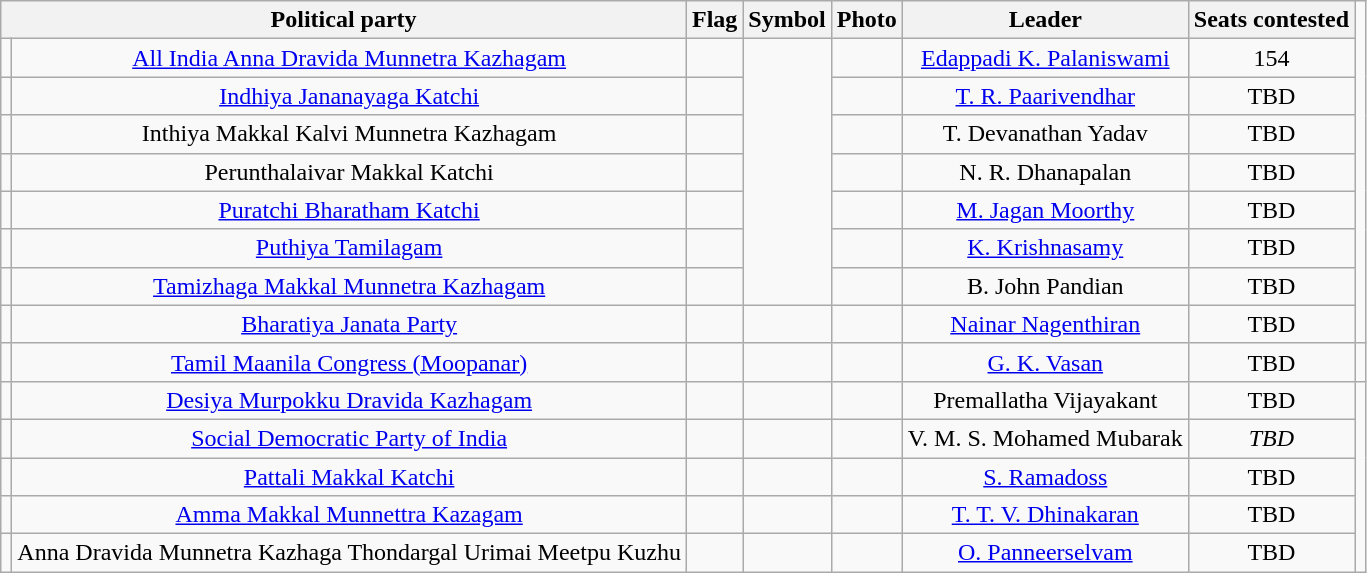<table class="wikitable sortable" style="text-align:center;">
<tr>
<th colspan=2>Political party</th>
<th>Flag</th>
<th>Symbol</th>
<th>Photo</th>
<th>Leader</th>
<th>Seats contested</th>
</tr>
<tr>
<td></td>
<td><a href='#'>All India Anna Dravida Munnetra Kazhagam</a></td>
<td></td>
<td rowspan=7></td>
<td></td>
<td><a href='#'>Edappadi K. Palaniswami</a></td>
<td>154</td>
</tr>
<tr>
<td></td>
<td><a href='#'>Indhiya Jananayaga Katchi</a></td>
<td></td>
<td></td>
<td><a href='#'>T. R. Paarivendhar</a></td>
<td>TBD</td>
</tr>
<tr>
<td></td>
<td>Inthiya Makkal Kalvi Munnetra Kazhagam</td>
<td></td>
<td></td>
<td>T. Devanathan Yadav</td>
<td>TBD</td>
</tr>
<tr>
<td></td>
<td>Perunthalaivar Makkal Katchi</td>
<td></td>
<td></td>
<td>N. R. Dhanapalan</td>
<td>TBD</td>
</tr>
<tr>
<td></td>
<td><a href='#'>Puratchi Bharatham Katchi</a></td>
<td></td>
<td></td>
<td><a href='#'>M. Jagan Moorthy</a></td>
<td>TBD</td>
</tr>
<tr>
<td></td>
<td><a href='#'>Puthiya Tamilagam</a></td>
<td></td>
<td></td>
<td><a href='#'>K. Krishnasamy</a></td>
<td>TBD</td>
</tr>
<tr>
<td></td>
<td><a href='#'>Tamizhaga Makkal Munnetra Kazhagam</a></td>
<td></td>
<td></td>
<td>B. John Pandian</td>
<td>TBD</td>
</tr>
<tr>
<td></td>
<td><a href='#'>Bharatiya Janata Party</a></td>
<td></td>
<td></td>
<td></td>
<td><a href='#'>Nainar Nagenthiran</a></td>
<td>TBD</td>
</tr>
<tr>
<td></td>
<td><a href='#'>Tamil Maanila Congress (Moopanar)</a></td>
<td></td>
<td></td>
<td></td>
<td><a href='#'>G. K. Vasan</a></td>
<td>TBD</td>
<td></td>
</tr>
<tr>
<td></td>
<td><a href='#'>Desiya Murpokku Dravida Kazhagam</a></td>
<td></td>
<td></td>
<td></td>
<td>Premallatha Vijayakant</td>
<td>TBD</td>
</tr>
<tr>
<td></td>
<td><a href='#'>Social Democratic Party of India</a></td>
<td></td>
<td></td>
<td></td>
<td>V. M. S. Mohamed Mubarak</td>
<td><em>TBD</em></td>
</tr>
<tr>
<td></td>
<td><a href='#'>Pattali Makkal Katchi</a></td>
<td></td>
<td></td>
<td></td>
<td><a href='#'>S. Ramadoss</a></td>
<td>TBD</td>
</tr>
<tr>
<td></td>
<td><a href='#'>Amma Makkal Munnettra Kazagam</a></td>
<td></td>
<td></td>
<td></td>
<td><a href='#'>T. T. V. Dhinakaran</a></td>
<td>TBD</td>
</tr>
<tr>
<td></td>
<td>Anna Dravida Munnetra Kazhaga Thondargal Urimai Meetpu Kuzhu</td>
<td></td>
<td></td>
<td></td>
<td><a href='#'>O. Panneerselvam</a></td>
<td>TBD</td>
</tr>
</table>
